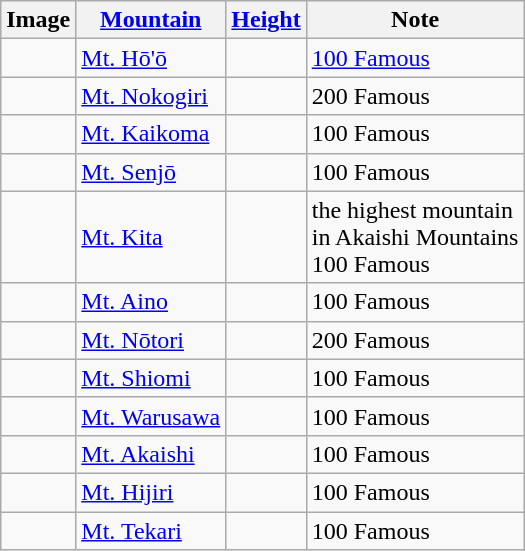<table class="wikitable">
<tr>
<th>Image</th>
<th><a href='#'>Mountain</a></th>
<th><a href='#'>Height</a></th>
<th>Note</th>
</tr>
<tr>
<td></td>
<td><a href='#'>Mt. Hō'ō</a></td>
<td></td>
<td><a href='#'>100 Famous</a></td>
</tr>
<tr>
<td></td>
<td><a href='#'>Mt. Nokogiri</a></td>
<td></td>
<td>200 Famous</td>
</tr>
<tr>
<td></td>
<td><a href='#'>Mt. Kaikoma</a></td>
<td></td>
<td>100 Famous</td>
</tr>
<tr>
<td></td>
<td><a href='#'>Mt. Senjō</a></td>
<td></td>
<td>100 Famous</td>
</tr>
<tr>
<td></td>
<td><a href='#'>Mt. Kita</a></td>
<td></td>
<td>the highest mountain<br>in Akaishi Mountains<br>100 Famous</td>
</tr>
<tr>
<td></td>
<td><a href='#'>Mt. Aino</a></td>
<td></td>
<td>100 Famous</td>
</tr>
<tr>
<td></td>
<td><a href='#'>Mt. Nōtori</a></td>
<td></td>
<td>200 Famous</td>
</tr>
<tr>
<td></td>
<td><a href='#'>Mt. Shiomi</a></td>
<td></td>
<td>100 Famous</td>
</tr>
<tr>
<td></td>
<td><a href='#'>Mt. Warusawa</a></td>
<td></td>
<td>100 Famous</td>
</tr>
<tr>
<td></td>
<td><a href='#'>Mt. Akaishi</a></td>
<td></td>
<td>100 Famous</td>
</tr>
<tr>
<td></td>
<td><a href='#'>Mt. Hijiri</a></td>
<td></td>
<td>100 Famous</td>
</tr>
<tr>
<td></td>
<td><a href='#'>Mt. Tekari</a></td>
<td></td>
<td>100 Famous</td>
</tr>
</table>
